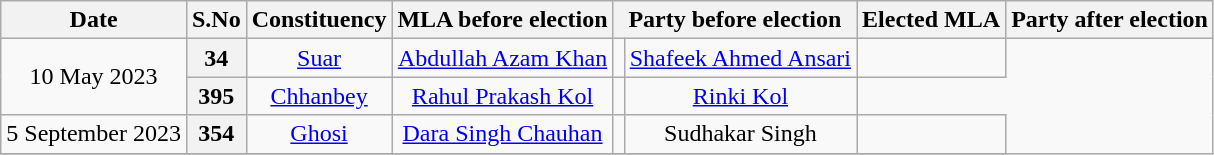<table class="wikitable sortable" style="text-align:center;">
<tr>
<th>Date</th>
<th>S.No</th>
<th>Constituency</th>
<th>MLA before election</th>
<th colspan="2">Party before election</th>
<th>Elected MLA</th>
<th colspan="2">Party after election</th>
</tr>
<tr>
<td rowspan=2>10 May 2023</td>
<th>34</th>
<td><a href='#'>Suar</a></td>
<td><a href='#'>Abdullah Azam Khan</a></td>
<td></td>
<td><a href='#'>Shafeek Ahmed Ansari</a></td>
<td></td>
</tr>
<tr>
<th>395</th>
<td><a href='#'>Chhanbey</a></td>
<td><a href='#'>Rahul Prakash Kol</a></td>
<td></td>
<td><a href='#'>Rinki Kol</a></td>
</tr>
<tr>
<td>5 September 2023</td>
<th>354</th>
<td><a href='#'>Ghosi</a></td>
<td><a href='#'>Dara Singh Chauhan</a></td>
<td></td>
<td>Sudhakar Singh</td>
<td></td>
</tr>
<tr>
</tr>
</table>
